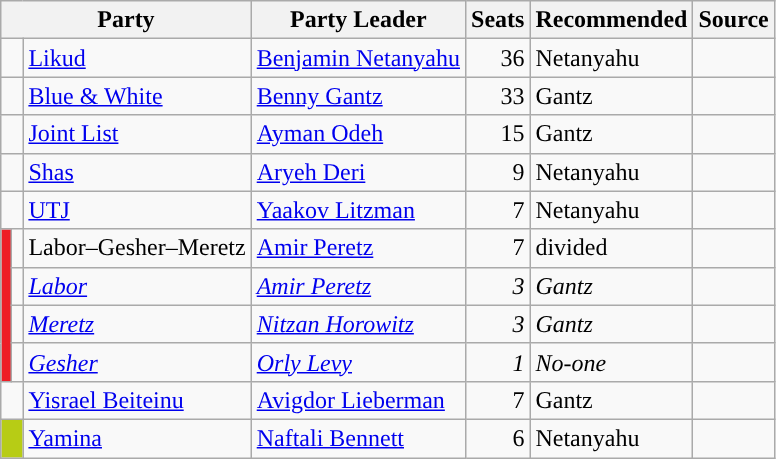<table class="wikitable sortable">
<tr>
<th colspan="3" class="unsortable">Party</th>
<th class="unsortable">Party Leader</th>
<th class="unsortable">Seats</th>
<th>Recommended</th>
<th>Source</th>
</tr>
<tr>
<td colspan=2 style="color:inherit;background:"></td>
<td><a href='#'>Likud</a></td>
<td><a href='#'>Benjamin Netanyahu</a></td>
<td align=right>36</td>
<td>Netanyahu</td>
<td></td>
</tr>
<tr>
<td colspan=2 style="color:inherit;background:"></td>
<td><a href='#'>Blue & White</a></td>
<td><a href='#'>Benny Gantz</a></td>
<td align=right>33</td>
<td>Gantz</td>
<td></td>
</tr>
<tr>
<td colspan=2 style="color:inherit;background:"></td>
<td><a href='#'>Joint List</a></td>
<td><a href='#'>Ayman Odeh</a></td>
<td align=right>15</td>
<td>Gantz</td>
<td></td>
</tr>
<tr>
<td colspan=2 style="color:inherit;background:"></td>
<td><a href='#'>Shas</a></td>
<td><a href='#'>Aryeh Deri</a></td>
<td align=right>9</td>
<td>Netanyahu</td>
<td></td>
</tr>
<tr>
<td colspan=2 style="color:inherit;background:"></td>
<td><a href='#'>UTJ</a></td>
<td><a href='#'>Yaakov Litzman</a></td>
<td align=right>7</td>
<td>Netanyahu</td>
<td></td>
</tr>
<tr>
<td rowspan="4" style="background:#EE1C25;"></td>
<td></td>
<td>Labor–Gesher–Meretz</td>
<td><a href='#'>Amir Peretz</a></td>
<td align=right>7</td>
<td>divided</td>
<td></td>
</tr>
<tr>
<td style="color:inherit;background:"></td>
<td><em><a href='#'>Labor</a></em></td>
<td><em><a href='#'>Amir Peretz</a></em></td>
<td align=right><em>3</em></td>
<td><em>Gantz</em></td>
<td></td>
</tr>
<tr>
<td style="color:inherit;background:"></td>
<td><em><a href='#'>Meretz</a></em></td>
<td><em><a href='#'>Nitzan Horowitz</a></em></td>
<td align=right><em>3</em></td>
<td><em>Gantz</em></td>
<td></td>
</tr>
<tr>
<td style="color:inherit;background:"></td>
<td><em><a href='#'>Gesher</a></em></td>
<td><em><a href='#'>Orly Levy</a></em></td>
<td align=right><em>1</em></td>
<td><em>No-one</em></td>
<td></td>
</tr>
<tr>
<td colspan=2 style="color:inherit;background:"></td>
<td><a href='#'>Yisrael Beiteinu</a></td>
<td><a href='#'>Avigdor Lieberman</a></td>
<td align=right>7</td>
<td>Gantz</td>
<td></td>
</tr>
<tr>
<td colspan=2 style="background:#B7CC15;"></td>
<td><a href='#'>Yamina</a></td>
<td><a href='#'>Naftali Bennett</a></td>
<td align=right>6</td>
<td>Netanyahu</td>
<td></td>
</tr>
</table>
